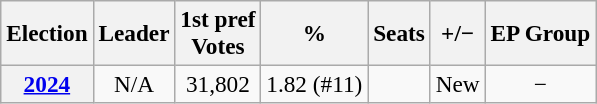<table class="wikitable" style="font-size:97%; text-align:center;">
<tr>
<th>Election</th>
<th>Leader</th>
<th>1st pref<br>Votes</th>
<th>%</th>
<th>Seats</th>
<th>+/−</th>
<th>EP Group</th>
</tr>
<tr>
<th><a href='#'>2024</a></th>
<td>N/A</td>
<td>31,802</td>
<td>1.82 (#11)</td>
<td></td>
<td>New</td>
<td>−</td>
</tr>
</table>
